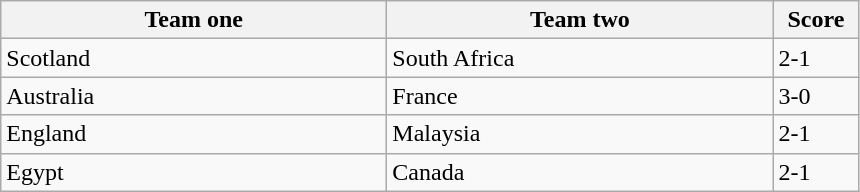<table class="wikitable">
<tr>
<th width=250>Team one</th>
<th width=250>Team two</th>
<th width=50>Score</th>
</tr>
<tr>
<td> Scotland</td>
<td> South Africa</td>
<td>2-1</td>
</tr>
<tr>
<td> Australia</td>
<td> France</td>
<td>3-0</td>
</tr>
<tr>
<td> England</td>
<td> Malaysia</td>
<td>2-1</td>
</tr>
<tr>
<td> Egypt</td>
<td> Canada</td>
<td>2-1</td>
</tr>
</table>
